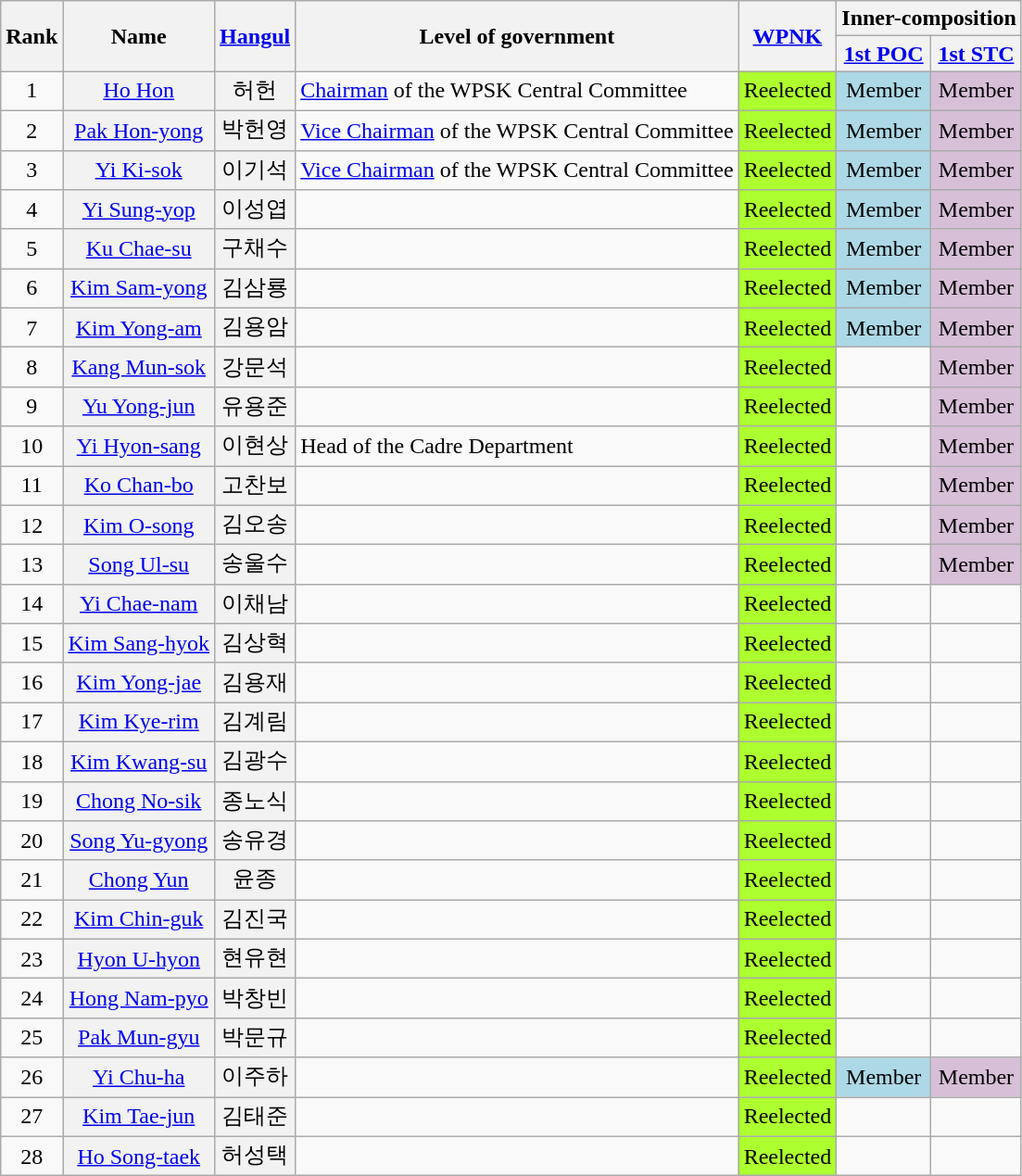<table class="wikitable sortable">
<tr>
<th rowspan="2">Rank</th>
<th rowspan="2">Name</th>
<th rowspan="2" class="unsortable"><a href='#'>Hangul</a></th>
<th rowspan="2">Level of government</th>
<th rowspan="2"><a href='#'>WPNK</a></th>
<th colspan="2">Inner-composition</th>
</tr>
<tr>
<th><a href='#'>1st POC</a></th>
<th><a href='#'>1st STC</a></th>
</tr>
<tr>
<td align="center">1</td>
<th align="center" scope="row" style="font-weight:normal;"><a href='#'>Ho Hon</a></th>
<th align="center" scope="row" style="font-weight:normal;">허헌</th>
<td><a href='#'>Chairman</a> of the WPSK Central Committee</td>
<td align="center" style="background: GreenYellow">Reelected</td>
<td data-sort-value="1" align="center" style="background: LightBlue">Member</td>
<td data-sort-value="1" align="center" style="background: thistle">Member</td>
</tr>
<tr>
<td align="center">2</td>
<th align="center" scope="row" style="font-weight:normal;"><a href='#'>Pak Hon-yong</a></th>
<th align="center" scope="row" style="font-weight:normal;">박헌영</th>
<td><a href='#'>Vice Chairman</a> of the WPSK Central Committee</td>
<td align="center" style="background: GreenYellow">Reelected</td>
<td data-sort-value="2" align="center" style="background: LightBlue">Member</td>
<td data-sort-value="2" align="center" style="background: thistle">Member</td>
</tr>
<tr>
<td align="center">3</td>
<th align="center" scope="row" style="font-weight:normal;"><a href='#'>Yi Ki-sok</a></th>
<th align="center" scope="row" style="font-weight:normal;">이기석</th>
<td><a href='#'>Vice Chairman</a> of the WPSK Central Committee</td>
<td align="center" style="background: GreenYellow">Reelected</td>
<td data-sort-value="3" align="center" style="background: LightBlue">Member</td>
<td data-sort-value="3" align="center" style="background: thistle">Member</td>
</tr>
<tr>
<td align="center">4</td>
<th align="center" scope="row" style="font-weight:normal;"><a href='#'>Yi Sung-yop</a></th>
<th align="center" scope="row" style="font-weight:normal;">이성엽</th>
<td data-sort-value="100"></td>
<td align="center" style="background: GreenYellow">Reelected</td>
<td data-sort-value="6" align="center" style="background: LightBlue">Member</td>
<td data-sort-value="6" align="center" style="background: thistle">Member</td>
</tr>
<tr>
<td align="center">5</td>
<th align="center" scope="row" style="font-weight:normal;"><a href='#'>Ku Chae-su</a></th>
<th align="center" scope="row" style="font-weight:normal;">구채수</th>
<td data-sort-value="100"></td>
<td align="center" style="background: GreenYellow">Reelected</td>
<td data-sort-value="7" align="center" style="background: LightBlue">Member</td>
<td data-sort-value="7" align="center" style="background: thistle">Member</td>
</tr>
<tr>
<td align="center">6</td>
<th align="center" scope="row" style="font-weight:normal;"><a href='#'>Kim Sam-yong</a></th>
<th align="center" scope="row" style="font-weight:normal;">김삼룡</th>
<td data-sort-value="100"></td>
<td align="center" style="background: GreenYellow">Reelected</td>
<td data-sort-value="4" align="center" style="background: LightBlue">Member</td>
<td data-sort-value="4" align="center" style="background: thistle">Member</td>
</tr>
<tr>
<td align="center">7</td>
<th align="center" scope="row" style="font-weight:normal;"><a href='#'>Kim Yong-am</a></th>
<th align="center" scope="row" style="font-weight:normal;">김용암</th>
<td data-sort-value="100"></td>
<td align="center" style="background: GreenYellow">Reelected</td>
<td data-sort-value="8" align="center" style="background: LightBlue">Member</td>
<td data-sort-value="8" align="center" style="background: thistle">Member</td>
</tr>
<tr>
<td align="center">8</td>
<th align="center" scope="row" style="font-weight:normal;"><a href='#'>Kang Mun-sok</a></th>
<th align="center" scope="row" style="font-weight:normal;">강문석</th>
<td data-sort-value="100"></td>
<td align="center" style="background: GreenYellow">Reelected</td>
<td data-sort-value="100"></td>
<td data-sort-value="10" align="center" style="background: thistle">Member</td>
</tr>
<tr>
<td align="center">9</td>
<th align="center" scope="row" style="font-weight:normal;"><a href='#'>Yu Yong-jun</a></th>
<th align="center" scope="row" style="font-weight:normal;">유용준</th>
<td data-sort-value="100"></td>
<td align="center" style="background: GreenYellow">Reelected</td>
<td data-sort-value="100"></td>
<td data-sort-value="12" align="center" style="background: thistle">Member</td>
</tr>
<tr>
<td align="center">10</td>
<th align="center" scope="row" style="font-weight:normal;"><a href='#'>Yi Hyon-sang</a></th>
<th align="center" scope="row" style="font-weight:normal;">이현상</th>
<td>Head of the Cadre Department</td>
<td align="center" style="background: GreenYellow">Reelected</td>
<td data-sort-value="100"></td>
<td data-sort-value="9" align="center" style="background: thistle">Member</td>
</tr>
<tr>
<td align="center">11</td>
<th align="center" scope="row" style="font-weight:normal;"><a href='#'>Ko Chan-bo</a></th>
<th align="center" scope="row" style="font-weight:normal;">고찬보</th>
<td data-sort-value="100"></td>
<td align="center" style="background: GreenYellow">Reelected</td>
<td data-sort-value="100"></td>
<td data-sort-value="11" align="center" style="background: thistle">Member</td>
</tr>
<tr>
<td align="center">12</td>
<th align="center" scope="row" style="font-weight:normal;"><a href='#'>Kim O-song</a></th>
<th align="center" scope="row" style="font-weight:normal;">김오송</th>
<td data-sort-value="100"></td>
<td align="center" style="background: GreenYellow">Reelected</td>
<td data-sort-value="100"></td>
<td data-sort-value="13" align="center" style="background: thistle">Member</td>
</tr>
<tr>
<td align="center">13</td>
<th align="center" scope="row" style="font-weight:normal;"><a href='#'>Song Ul-su</a></th>
<th align="center" scope="row" style="font-weight:normal;">송울수</th>
<td data-sort-value="100"></td>
<td align="center" style="background: GreenYellow">Reelected</td>
<td data-sort-value="100"></td>
<td data-sort-value="14" align="center" style="background: thistle">Member</td>
</tr>
<tr>
<td align="center">14</td>
<th align="center" scope="row" style="font-weight:normal;"><a href='#'>Yi Chae-nam</a></th>
<th align="center" scope="row" style="font-weight:normal;">이채남</th>
<td data-sort-value="100"></td>
<td align="center" style="background: GreenYellow">Reelected</td>
<td data-sort-value="100"></td>
<td data-sort-value="100"></td>
</tr>
<tr>
<td align="center">15</td>
<th align="center" scope="row" style="font-weight:normal;"><a href='#'>Kim Sang-hyok</a></th>
<th align="center" scope="row" style="font-weight:normal;">김상혁</th>
<td data-sort-value="100"></td>
<td align="center" style="background: GreenYellow">Reelected</td>
<td data-sort-value="100"></td>
<td data-sort-value="100"></td>
</tr>
<tr>
<td align="center">16</td>
<th align="center" scope="row" style="font-weight:normal;"><a href='#'>Kim Yong-jae</a></th>
<th align="center" scope="row" style="font-weight:normal;">김용재</th>
<td data-sort-value="100"></td>
<td align="center" style="background: GreenYellow">Reelected</td>
<td data-sort-value="100"></td>
<td data-sort-value="100"></td>
</tr>
<tr>
<td align="center">17</td>
<th align="center" scope="row" style="font-weight:normal;"><a href='#'>Kim Kye-rim</a></th>
<th align="center" scope="row" style="font-weight:normal;">김계림</th>
<td data-sort-value="100"></td>
<td align="center" style="background: GreenYellow">Reelected</td>
<td data-sort-value="100"></td>
<td data-sort-value="100"></td>
</tr>
<tr>
<td align="center">18</td>
<th align="center" scope="row" style="font-weight:normal;"><a href='#'>Kim Kwang-su</a></th>
<th align="center" scope="row" style="font-weight:normal;">김광수</th>
<td data-sort-value="100"></td>
<td align="center" style="background: GreenYellow">Reelected</td>
<td data-sort-value="100"></td>
<td data-sort-value="100"></td>
</tr>
<tr>
<td align="center">19</td>
<th align="center" scope="row" style="font-weight:normal;"><a href='#'>Chong No-sik</a></th>
<th align="center" scope="row" style="font-weight:normal;">종노식</th>
<td data-sort-value="100"></td>
<td align="center" style="background: GreenYellow">Reelected</td>
<td data-sort-value="100"></td>
<td data-sort-value="100"></td>
</tr>
<tr>
<td align="center">20</td>
<th align="center" scope="row" style="font-weight:normal;"><a href='#'>Song Yu-gyong</a></th>
<th align="center" scope="row" style="font-weight:normal;">송유경</th>
<td data-sort-value="100"></td>
<td align="center" style="background: GreenYellow">Reelected</td>
<td data-sort-value="100"></td>
<td data-sort-value="100"></td>
</tr>
<tr>
<td align="center">21</td>
<th align="center" scope="row" style="font-weight:normal;"><a href='#'>Chong Yun</a></th>
<th align="center" scope="row" style="font-weight:normal;">윤종</th>
<td data-sort-value="100"></td>
<td align="center" style="background: GreenYellow">Reelected</td>
<td data-sort-value="100"></td>
<td data-sort-value="100"></td>
</tr>
<tr>
<td align="center">22</td>
<th align="center" scope="row" style="font-weight:normal;"><a href='#'>Kim Chin-guk</a></th>
<th align="center" scope="row" style="font-weight:normal;">김진국</th>
<td data-sort-value="100"></td>
<td align="center" style="background: GreenYellow">Reelected</td>
<td data-sort-value="100"></td>
<td data-sort-value="100"></td>
</tr>
<tr>
<td align="center">23</td>
<th align="center" scope="row" style="font-weight:normal;"><a href='#'>Hyon U-hyon</a></th>
<th align="center" scope="row" style="font-weight:normal;">현유현</th>
<td data-sort-value="100"></td>
<td align="center" style="background: GreenYellow">Reelected</td>
<td data-sort-value="100"></td>
<td data-sort-value="100"></td>
</tr>
<tr>
<td align="center">24</td>
<th align="center" scope="row" style="font-weight:normal;"><a href='#'>Hong Nam-pyo</a></th>
<th align="center" scope="row" style="font-weight:normal;">박창빈</th>
<td data-sort-value="100"></td>
<td align="center" style="background: GreenYellow">Reelected</td>
<td data-sort-value="100"></td>
<td data-sort-value="100"></td>
</tr>
<tr>
<td align="center">25</td>
<th align="center" scope="row" style="font-weight:normal;"><a href='#'>Pak Mun-gyu</a></th>
<th align="center" scope="row" style="font-weight:normal;">박문규</th>
<td data-sort-value="100"></td>
<td align="center" style="background: GreenYellow">Reelected</td>
<td data-sort-value="100"></td>
<td data-sort-value="100"></td>
</tr>
<tr>
<td align="center">26</td>
<th align="center" scope="row" style="font-weight:normal;"><a href='#'>Yi Chu-ha</a></th>
<th align="center" scope="row" style="font-weight:normal;">이주하</th>
<td data-sort-value="100"></td>
<td align="center" style="background: GreenYellow">Reelected</td>
<td data-sort-value="5" align="center" style="background: LightBlue">Member</td>
<td data-sort-value="5" align="center" style="background: thistle">Member</td>
</tr>
<tr>
<td align="center">27</td>
<th align="center" scope="row" style="font-weight:normal;"><a href='#'>Kim Tae-jun</a></th>
<th align="center" scope="row" style="font-weight:normal;">김태준</th>
<td data-sort-value="100"></td>
<td align="center" style="background: GreenYellow">Reelected</td>
<td data-sort-value="100"></td>
<td data-sort-value="100"></td>
</tr>
<tr>
<td align="center">28</td>
<th align="center" scope="row" style="font-weight:normal;"><a href='#'>Ho Song-taek</a></th>
<th align="center" scope="row" style="font-weight:normal;">허성택</th>
<td data-sort-value="100"></td>
<td align="center" style="background: GreenYellow">Reelected</td>
<td data-sort-value="100"></td>
<td data-sort-value="100"></td>
</tr>
</table>
